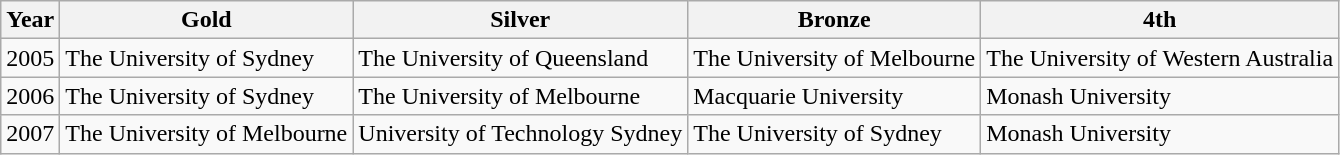<table class="wikitable">
<tr>
<th>Year</th>
<th>Gold</th>
<th>Silver</th>
<th>Bronze</th>
<th>4th</th>
</tr>
<tr>
<td>2005</td>
<td>The University of Sydney</td>
<td>The University of Queensland</td>
<td>The University of Melbourne</td>
<td>The University of Western Australia</td>
</tr>
<tr>
<td>2006</td>
<td>The University of Sydney</td>
<td>The University of Melbourne</td>
<td>Macquarie University</td>
<td>Monash University</td>
</tr>
<tr>
<td>2007</td>
<td>The University of Melbourne</td>
<td>University of Technology Sydney</td>
<td>The University of Sydney</td>
<td>Monash University</td>
</tr>
</table>
